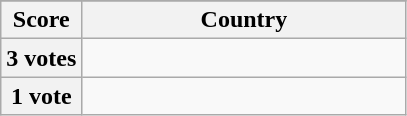<table class="wikitable">
<tr>
</tr>
<tr>
<th scope="col" width="20%">Score</th>
<th scope="col">Country</th>
</tr>
<tr>
<th scope="row">3 votes</th>
<td></td>
</tr>
<tr>
<th scope="row">1 vote</th>
<td></td>
</tr>
</table>
